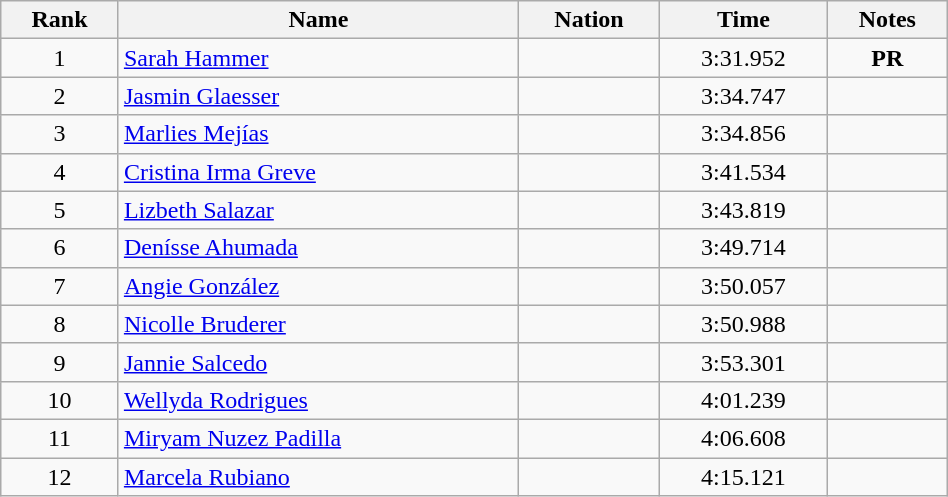<table class="wikitable sortable" style="text-align:center" width=50%>
<tr>
<th>Rank</th>
<th>Name</th>
<th>Nation</th>
<th>Time</th>
<th>Notes</th>
</tr>
<tr>
<td>1</td>
<td align=left><a href='#'>Sarah Hammer</a></td>
<td align=left></td>
<td>3:31.952</td>
<td><strong>PR</strong></td>
</tr>
<tr>
<td>2</td>
<td align=left><a href='#'>Jasmin Glaesser</a></td>
<td align=left></td>
<td>3:34.747</td>
<td></td>
</tr>
<tr>
<td>3</td>
<td align=left><a href='#'>Marlies Mejías</a></td>
<td align=left></td>
<td>3:34.856</td>
<td></td>
</tr>
<tr>
<td>4</td>
<td align=left><a href='#'>Cristina Irma Greve</a></td>
<td align=left></td>
<td>3:41.534</td>
<td></td>
</tr>
<tr>
<td>5</td>
<td align=left><a href='#'>Lizbeth Salazar</a></td>
<td align=left></td>
<td>3:43.819</td>
<td></td>
</tr>
<tr>
<td>6</td>
<td align=left><a href='#'>Denísse Ahumada</a></td>
<td align=left></td>
<td>3:49.714</td>
<td></td>
</tr>
<tr>
<td>7</td>
<td align=left><a href='#'>Angie González</a></td>
<td align=left></td>
<td>3:50.057</td>
<td></td>
</tr>
<tr>
<td>8</td>
<td align=left><a href='#'>Nicolle Bruderer</a></td>
<td align=left></td>
<td>3:50.988</td>
<td></td>
</tr>
<tr>
<td>9</td>
<td align=left><a href='#'>Jannie Salcedo</a></td>
<td align=left></td>
<td>3:53.301</td>
<td></td>
</tr>
<tr>
<td>10</td>
<td align=left><a href='#'>Wellyda Rodrigues</a></td>
<td align=left></td>
<td>4:01.239</td>
<td></td>
</tr>
<tr>
<td>11</td>
<td align=left><a href='#'>Miryam Nuzez Padilla</a></td>
<td align=left></td>
<td>4:06.608</td>
<td></td>
</tr>
<tr>
<td>12</td>
<td align=left><a href='#'>Marcela Rubiano</a></td>
<td align=left></td>
<td>4:15.121</td>
<td></td>
</tr>
</table>
